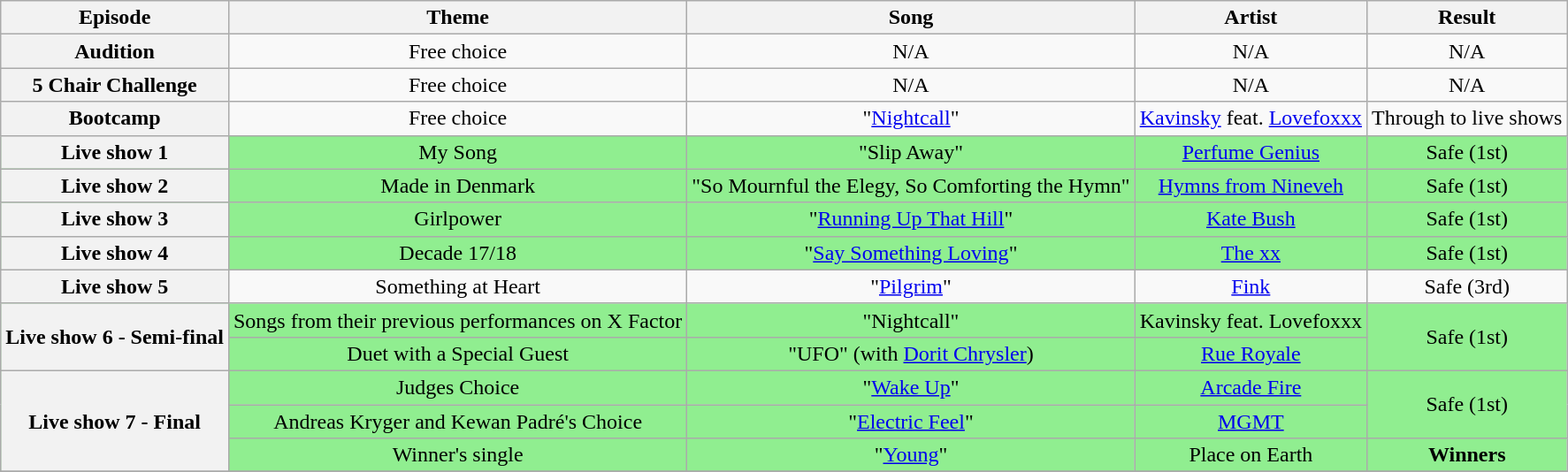<table class="wikitable" style="text-align:center;">
<tr>
<th scope="col">Episode</th>
<th scope="col">Theme</th>
<th scope="col">Song</th>
<th scope="col">Artist</th>
<th scope="col">Result</th>
</tr>
<tr>
<th scope="row">Audition</th>
<td>Free choice</td>
<td>N/A</td>
<td>N/A</td>
<td>N/A</td>
</tr>
<tr>
<th scope="row">5 Chair Challenge</th>
<td>Free choice</td>
<td>N/A</td>
<td>N/A</td>
<td>N/A</td>
</tr>
<tr>
<th scope="row">Bootcamp</th>
<td>Free choice</td>
<td>"<a href='#'>Nightcall</a>"</td>
<td><a href='#'>Kavinsky</a> feat. <a href='#'>Lovefoxxx</a></td>
<td>Through to live shows</td>
</tr>
<tr bgcolor=lightgreen>
<th scope="row">Live show 1</th>
<td>My Song</td>
<td>"Slip Away"</td>
<td><a href='#'>Perfume Genius</a></td>
<td>Safe (1st)</td>
</tr>
<tr bgcolor=lightgreen>
<th scope="row">Live show 2</th>
<td>Made in Denmark</td>
<td>"So Mournful the Elegy, So Comforting the Hymn"</td>
<td><a href='#'>Hymns from Nineveh</a></td>
<td>Safe (1st)</td>
</tr>
<tr bgcolor=lightgreen>
<th scope="row">Live show 3</th>
<td>Girlpower</td>
<td>"<a href='#'>Running Up That Hill</a>"</td>
<td><a href='#'>Kate Bush</a></td>
<td>Safe (1st)</td>
</tr>
<tr bgcolor=lightgreen>
<th scope="row">Live show 4</th>
<td>Decade 17/18</td>
<td>"<a href='#'>Say Something Loving</a>"</td>
<td><a href='#'>The xx</a></td>
<td>Safe (1st)</td>
</tr>
<tr>
<th scope="row">Live show 5</th>
<td>Something at Heart</td>
<td>"<a href='#'>Pilgrim</a>"</td>
<td><a href='#'>Fink</a></td>
<td>Safe (3rd)</td>
</tr>
<tr bgcolor=lightgreen>
<th scope="row" rowspan="2">Live show 6 - Semi-final</th>
<td>Songs from their previous performances on X Factor</td>
<td>"Nightcall"</td>
<td>Kavinsky feat. Lovefoxxx</td>
<td rowspan="2">Safe (1st)</td>
</tr>
<tr bgcolor=lightgreen>
<td>Duet with a Special Guest</td>
<td>"UFO" (with <a href='#'>Dorit Chrysler</a>)</td>
<td><a href='#'>Rue Royale</a></td>
</tr>
<tr bgcolor=lightgreen>
<th scope="row" rowspan="3">Live show 7 - Final</th>
<td>Judges Choice</td>
<td>"<a href='#'>Wake Up</a>"</td>
<td><a href='#'>Arcade Fire</a></td>
<td rowspan="2">Safe (1st)</td>
</tr>
<tr bgcolor=lightgreen>
<td>Andreas Kryger and Kewan Padré's Choice</td>
<td>"<a href='#'>Electric Feel</a>"</td>
<td><a href='#'>MGMT</a></td>
</tr>
<tr bgcolor=lightgreen>
<td>Winner's single</td>
<td>"<a href='#'>Young</a>"</td>
<td>Place on Earth</td>
<td><strong>Winners</strong></td>
</tr>
<tr>
</tr>
</table>
